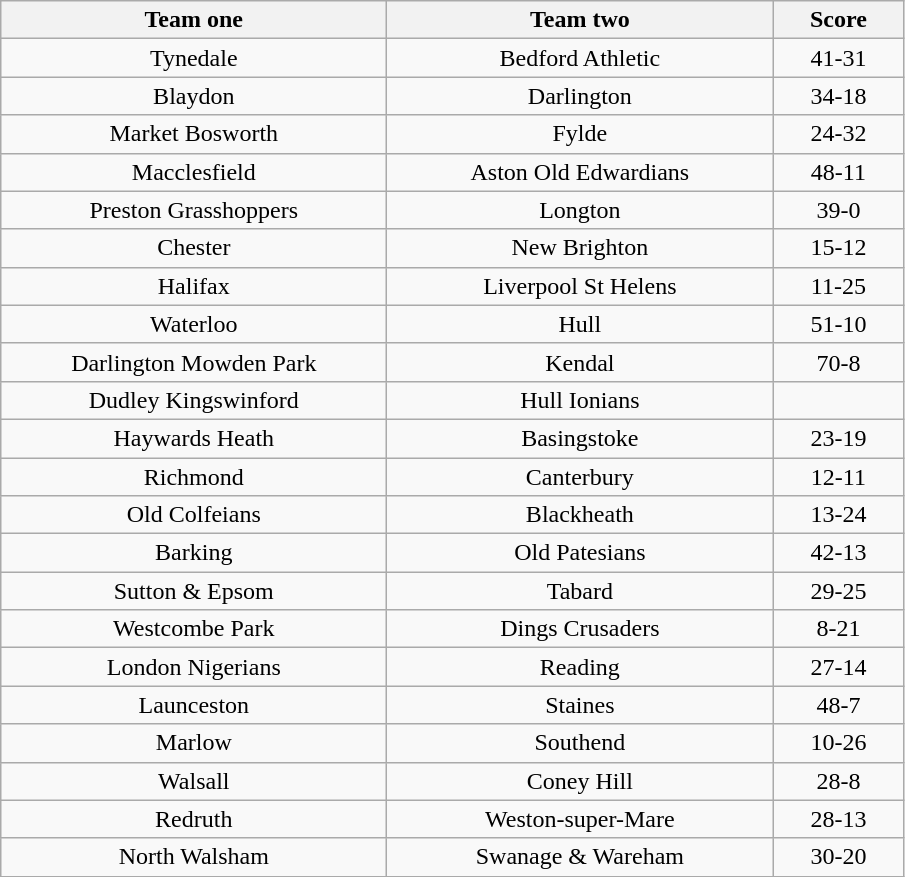<table class="wikitable" style="text-align: center">
<tr>
<th width=250>Team one</th>
<th width=250>Team two</th>
<th width=80>Score</th>
</tr>
<tr>
<td>Tynedale</td>
<td>Bedford Athletic</td>
<td>41-31</td>
</tr>
<tr>
<td>Blaydon</td>
<td>Darlington</td>
<td>34-18</td>
</tr>
<tr>
<td>Market Bosworth</td>
<td>Fylde</td>
<td>24-32</td>
</tr>
<tr>
<td>Macclesfield</td>
<td>Aston Old Edwardians</td>
<td>48-11</td>
</tr>
<tr>
<td>Preston Grasshoppers</td>
<td>Longton</td>
<td>39-0</td>
</tr>
<tr>
<td>Chester</td>
<td>New Brighton</td>
<td>15-12</td>
</tr>
<tr>
<td>Halifax</td>
<td>Liverpool St Helens</td>
<td>11-25</td>
</tr>
<tr>
<td>Waterloo</td>
<td>Hull</td>
<td>51-10</td>
</tr>
<tr>
<td>Darlington Mowden Park</td>
<td>Kendal</td>
<td>70-8</td>
</tr>
<tr>
<td>Dudley Kingswinford</td>
<td>Hull Ionians</td>
<td></td>
</tr>
<tr>
<td>Haywards Heath</td>
<td>Basingstoke</td>
<td>23-19</td>
</tr>
<tr>
<td>Richmond</td>
<td>Canterbury</td>
<td>12-11</td>
</tr>
<tr>
<td>Old Colfeians</td>
<td>Blackheath</td>
<td>13-24</td>
</tr>
<tr>
<td>Barking</td>
<td>Old Patesians</td>
<td>42-13</td>
</tr>
<tr>
<td>Sutton & Epsom</td>
<td>Tabard</td>
<td>29-25</td>
</tr>
<tr>
<td>Westcombe Park</td>
<td>Dings Crusaders</td>
<td>8-21</td>
</tr>
<tr>
<td>London Nigerians</td>
<td>Reading</td>
<td>27-14</td>
</tr>
<tr>
<td>Launceston</td>
<td>Staines</td>
<td>48-7</td>
</tr>
<tr>
<td>Marlow</td>
<td>Southend</td>
<td>10-26</td>
</tr>
<tr>
<td>Walsall</td>
<td>Coney Hill</td>
<td>28-8</td>
</tr>
<tr>
<td>Redruth</td>
<td>Weston-super-Mare</td>
<td>28-13</td>
</tr>
<tr>
<td>North Walsham</td>
<td>Swanage & Wareham</td>
<td>30-20</td>
</tr>
</table>
